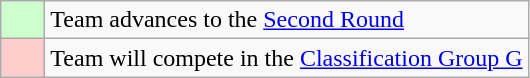<table class="wikitable">
<tr>
<td style="background:#ccffcc; width:22px;"></td>
<td>Team advances to the <a href='#'>Second Round</a></td>
</tr>
<tr>
<td style="background: #ffcccc;"></td>
<td>Team will compete in the <a href='#'>Classification Group G</a></td>
</tr>
</table>
